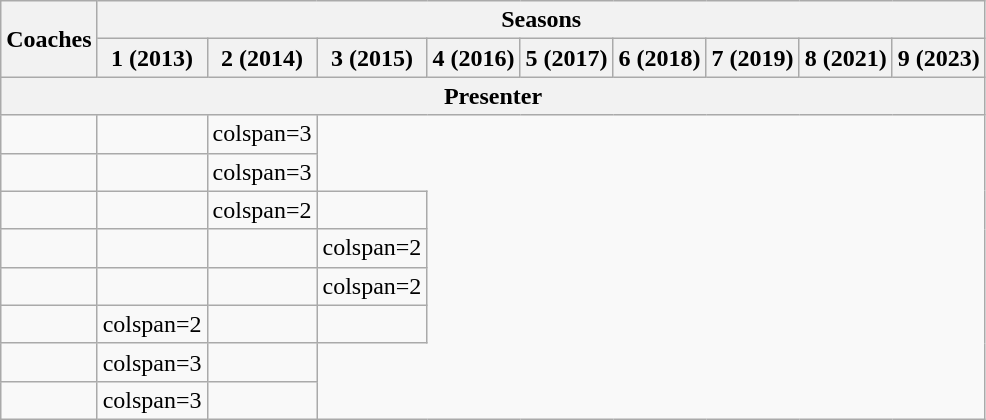<table class="wikitable" width:"50%">
<tr>
<th rowspan="2">Coaches</th>
<th colspan="9">Seasons</th>
</tr>
<tr>
<th>1 (2013)</th>
<th>2 (2014)</th>
<th>3 (2015)</th>
<th>4 (2016)</th>
<th>5 (2017)</th>
<th>6 (2018)</th>
<th>7 (2019)</th>
<th>8 (2021)</th>
<th>9 (2023)</th>
</tr>
<tr>
<th colspan="10">Presenter</th>
</tr>
<tr>
<td></td>
<td></td>
<td>colspan=3 </td>
</tr>
<tr>
<td></td>
<td></td>
<td>colspan=3 </td>
</tr>
<tr>
<td></td>
<td></td>
<td>colspan=2 </td>
<td></td>
</tr>
<tr>
<td></td>
<td></td>
<td></td>
<td>colspan=2 </td>
</tr>
<tr>
<td></td>
<td></td>
<td></td>
<td>colspan=2 </td>
</tr>
<tr>
<td></td>
<td>colspan=2 </td>
<td></td>
<td></td>
</tr>
<tr>
<td></td>
<td>colspan=3 </td>
<td></td>
</tr>
<tr>
<td></td>
<td>colspan=3 </td>
<td></td>
</tr>
</table>
